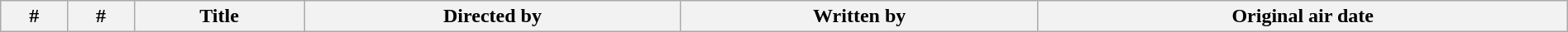<table class="wikitable plainrowheaders" style="width:100%; margin:auto;">
<tr>
<th>#</th>
<th>#</th>
<th>Title</th>
<th>Directed by</th>
<th>Written by</th>
<th>Original air date<br>



















































</th>
</tr>
</table>
